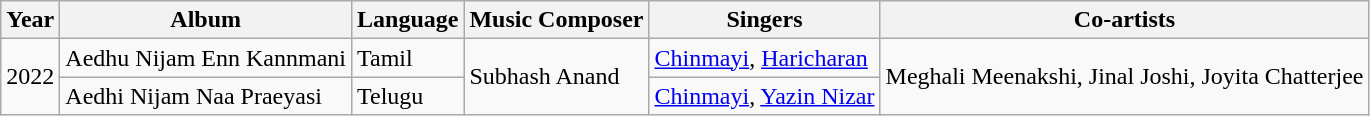<table class="wikitable sortable">
<tr>
<th>Year</th>
<th>Album</th>
<th>Language</th>
<th>Music Composer</th>
<th>Singers</th>
<th>Co-artists</th>
</tr>
<tr>
<td rowspan="2">2022</td>
<td>Aedhu Nijam Enn Kannmani</td>
<td>Tamil</td>
<td rowspan="2">Subhash Anand</td>
<td><a href='#'>Chinmayi</a>, <a href='#'>Haricharan</a></td>
<td rowspan="2">Meghali Meenakshi, Jinal Joshi, Joyita Chatterjee</td>
</tr>
<tr>
<td>Aedhi Nijam Naa Praeyasi</td>
<td>Telugu</td>
<td><a href='#'>Chinmayi</a>, <a href='#'>Yazin Nizar</a></td>
</tr>
</table>
